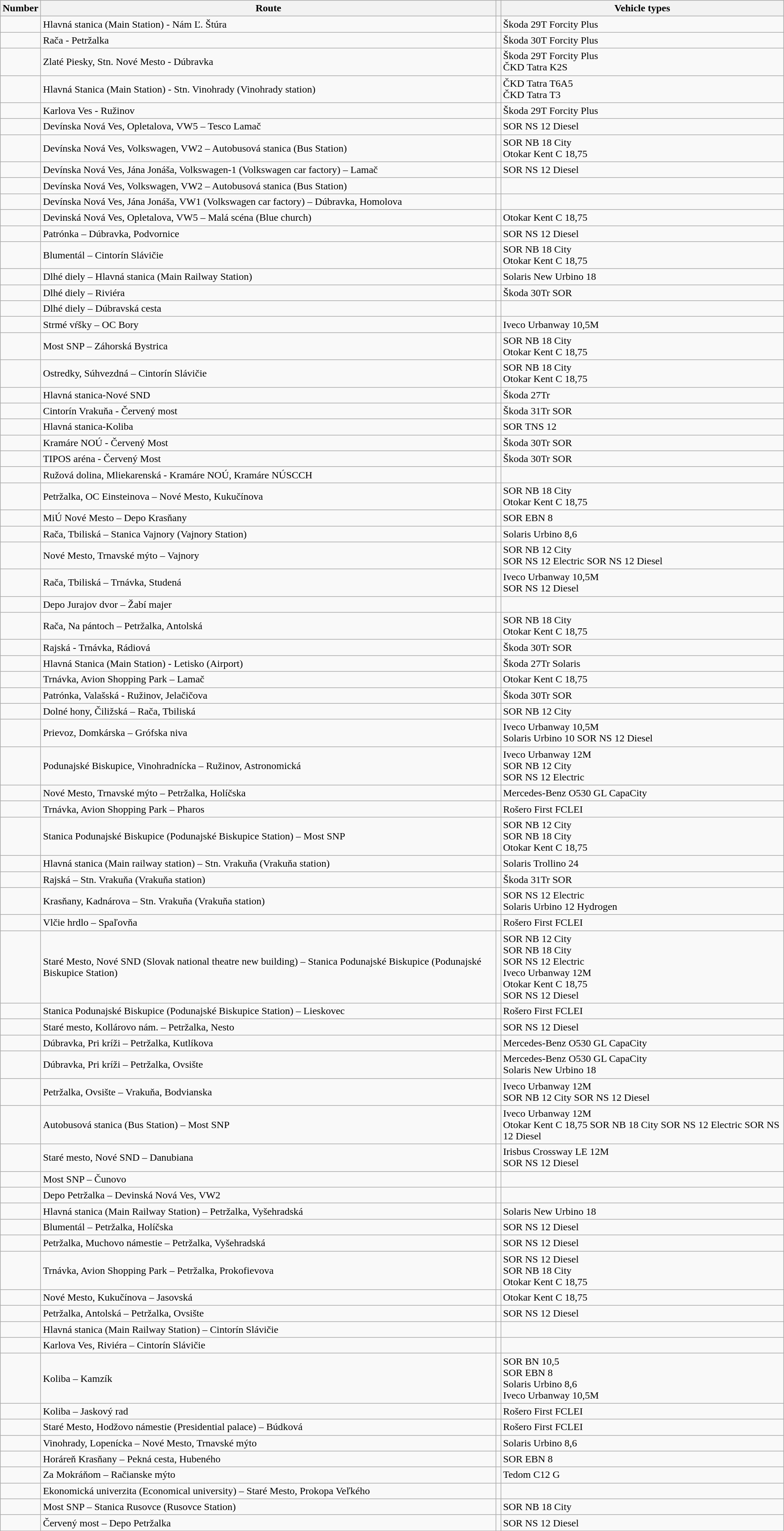<table class="wikitable sortable">
<tr>
<th>Number</th>
<th>Route</th>
<th><abbr></abbr></th>
<th>Vehicle types</th>
</tr>
<tr>
<td><div></div></td>
<td>Hlavná stanica (Main Station) - Nám Ľ. Štúra</td>
<td></td>
<td>Škoda 29T Forcity Plus</td>
</tr>
<tr>
<td><div></div></td>
<td>Rača - Petržalka</td>
<td></td>
<td>Škoda 30T Forcity Plus</td>
</tr>
<tr>
<td><div></div></td>
<td>Zlaté Piesky, Stn. Nové Mesto - Dúbravka</td>
<td></td>
<td>Škoda 29T Forcity Plus<br>ČKD Tatra K2S</td>
</tr>
<tr>
<td><div></div></td>
<td>Hlavná Stanica (Main Station) - Stn. Vinohrady (Vinohrady station)</td>
<td></td>
<td>ČKD Tatra T6A5<br>ČKD Tatra T3</td>
</tr>
<tr>
<td><div></div></td>
<td>Karlova Ves - Ružinov</td>
<td></td>
<td>Škoda 29T Forcity Plus</td>
</tr>
<tr>
<td><div></div></td>
<td>Devínska Nová Ves, Opletalova, VW5 – Tesco Lamač</td>
<td></td>
<td>SOR NS 12 Diesel</td>
</tr>
<tr>
<td><div></div></td>
<td>Devínska Nová Ves, Volkswagen, VW2 – Autobusová stanica (Bus Station)</td>
<td></td>
<td>SOR NB 18 City<br>Otokar Kent C 18,75</td>
</tr>
<tr>
<td><div></div></td>
<td>Devínska Nová Ves, Jána Jonáša, Volkswagen-1 (Volkswagen car factory) – Lamač</td>
<td></td>
<td>SOR NS 12 Diesel</td>
</tr>
<tr>
<td><div></div></td>
<td>Devínska Nová Ves, Volkswagen, VW2 – Autobusová stanica (Bus Station)</td>
<td></td>
<td></td>
</tr>
<tr>
<td><div></div></td>
<td>Devínska Nová Ves, Jána Jonáša, VW1 (Volkswagen car factory) – Dúbravka, Homolova</td>
<td></td>
<td></td>
</tr>
<tr>
<td><div></div></td>
<td>Devinská Nová Ves, Opletalova, VW5 – Malá scéna (Blue church)</td>
<td></td>
<td>Otokar Kent C 18,75</td>
</tr>
<tr>
<td><div></div></td>
<td>Patrónka – Dúbravka, Podvornice</td>
<td></td>
<td>SOR NS 12 Diesel</td>
</tr>
<tr>
<td><div></div></td>
<td>Blumentál – Cintorín Slávičie</td>
<td></td>
<td>SOR NB 18 City<br>Otokar Kent C 18,75</td>
</tr>
<tr>
<td><div></div></td>
<td>Dlhé diely – Hlavná stanica (Main Railway Station)</td>
<td></td>
<td>Solaris New Urbino 18</td>
</tr>
<tr>
<td><div></div></td>
<td>Dlhé diely – Riviéra</td>
<td></td>
<td>Škoda 30Tr SOR</td>
</tr>
<tr>
<td><div></div></td>
<td>Dlhé diely – Dúbravská cesta</td>
<td></td>
<td></td>
</tr>
<tr>
<td><div></div></td>
<td>Strmé vŕšky – OC Bory</td>
<td></td>
<td>Iveco Urbanway 10,5M</td>
</tr>
<tr>
<td><div></div></td>
<td>Most SNP – Záhorská Bystrica</td>
<td></td>
<td>SOR NB 18 City<br>Otokar Kent C 18,75</td>
</tr>
<tr>
<td><div></div></td>
<td>Ostredky, Súhvezdná – Cintorín Slávičie</td>
<td></td>
<td>SOR NB 18 City<br>Otokar Kent C 18,75</td>
</tr>
<tr>
<td><div></div></td>
<td>Hlavná stanica-Nové SND</td>
<td></td>
<td>Škoda 27Tr</td>
</tr>
<tr>
<td><div></div></td>
<td>Cintorín Vrakuňa - Červený most</td>
<td></td>
<td>Škoda 31Tr SOR</td>
</tr>
<tr>
<td><div></div></td>
<td>Hlavná stanica-Koliba</td>
<td></td>
<td>SOR TNS 12</td>
</tr>
<tr>
<td><div></div></td>
<td>Kramáre NOÚ - Červený Most</td>
<td></td>
<td>Škoda 30Tr SOR</td>
</tr>
<tr>
<td><div></div></td>
<td>TIPOS aréna - Červený Most</td>
<td></td>
<td>Škoda 30Tr SOR</td>
</tr>
<tr>
<td><div></div></td>
<td>Ružová dolina, Mliekarenská - Kramáre NOÚ, Kramáre NÚSCCH</td>
<td></td>
<td></td>
</tr>
<tr>
<td><div></div></td>
<td>Petržalka, OC Einsteinova – Nové Mesto, Kukučínova</td>
<td></td>
<td>SOR NB 18 City<br>Otokar Kent C 18,75</td>
</tr>
<tr>
<td><div></div></td>
<td>MiÚ Nové Mesto – Depo Krasňany</td>
<td></td>
<td>SOR EBN 8</td>
</tr>
<tr>
<td><div></div></td>
<td>Rača, Tbiliská – Stanica Vajnory (Vajnory Station)</td>
<td></td>
<td>Solaris Urbino 8,6</td>
</tr>
<tr>
<td><div></div></td>
<td>Nové Mesto, Trnavské mýto – Vajnory</td>
<td></td>
<td>SOR NB 12 City<br>SOR NS 12 Electric
SOR NS 12 Diesel</td>
</tr>
<tr>
<td><div></div></td>
<td>Rača, Tbiliská – Trnávka, Studená</td>
<td></td>
<td>Iveco Urbanway 10,5M<br>SOR NS 12 Diesel</td>
</tr>
<tr>
<td><div></div></td>
<td>Depo Jurajov dvor – Žabí majer</td>
<td></td>
<td></td>
</tr>
<tr>
<td><div></div></td>
<td>Rača, Na pántoch – Petržalka, Antolská</td>
<td></td>
<td>SOR NB 18 City<br>Otokar Kent C 18,75</td>
</tr>
<tr>
<td><div></div></td>
<td>Rajská - Trnávka, Rádiová</td>
<td></td>
<td>Škoda 30Tr SOR</td>
</tr>
<tr>
<td><div></div></td>
<td>Hlavná Stanica (Main Station) - Letisko (Airport)</td>
<td></td>
<td>Škoda 27Tr Solaris</td>
</tr>
<tr>
<td><div></div></td>
<td>Trnávka, Avion Shopping Park – Lamač</td>
<td></td>
<td>Otokar Kent C 18,75</td>
</tr>
<tr>
<td><div></div></td>
<td>Patrónka, Valašská - Ružinov, Jelačičova</td>
<td></td>
<td>Škoda 30Tr SOR</td>
</tr>
<tr>
<td><div></div></td>
<td>Dolné hony, Čiližská – Rača, Tbiliská</td>
<td></td>
<td>SOR NB 12 City</td>
</tr>
<tr>
<td><div></div></td>
<td>Prievoz, Domkárska – Grófska niva</td>
<td></td>
<td>Iveco Urbanway 10,5M<br>Solaris Urbino 10
SOR NS 12 Diesel</td>
</tr>
<tr>
<td><div></div></td>
<td>Podunajské Biskupice, Vinohradnícka – Ružinov, Astronomická</td>
<td></td>
<td>Iveco Urbanway 12M<br>SOR NB 12 City<br>SOR NS 12 Electric</td>
</tr>
<tr>
<td><div></div></td>
<td>Nové Mesto, Trnavské mýto – Petržalka, Holíčska</td>
<td></td>
<td>Mercedes-Benz O530 GL CapaCity</td>
</tr>
<tr>
<td><div></div></td>
<td>Trnávka, Avion Shopping Park – Pharos</td>
<td></td>
<td>Rošero First FCLEI</td>
</tr>
<tr>
<td><div></div></td>
<td>Stanica Podunajské Biskupice (Podunajské Biskupice Station) – Most SNP</td>
<td></td>
<td>SOR NB 12 City<br>SOR NB 18 City<br>Otokar Kent C 18,75</td>
</tr>
<tr>
<td><div></div></td>
<td>Hlavná stanica (Main railway station) – Stn. Vrakuňa (Vrakuňa station)</td>
<td></td>
<td>Solaris Trollino 24</td>
</tr>
<tr>
<td><div></div></td>
<td>Rajská – Stn. Vrakuňa (Vrakuňa station)</td>
<td></td>
<td>Škoda 31Tr SOR</td>
</tr>
<tr>
<td><div></div></td>
<td>Krasňany, Kadnárova – Stn. Vrakuňa (Vrakuňa station)</td>
<td></td>
<td>SOR NS 12 Electric<br>Solaris Urbino 12 Hydrogen</td>
</tr>
<tr>
<td><div></div></td>
<td>Vlčie hrdlo – Spaľovňa</td>
<td></td>
<td>Rošero First FCLEI</td>
</tr>
<tr>
<td><div></div></td>
<td>Staré Mesto, Nové SND (Slovak national theatre new building) – Stanica Podunajské Biskupice (Podunajské Biskupice Station)</td>
<td></td>
<td>SOR NB 12 City<br>SOR NB 18 City<br>SOR NS 12 Electric<br>Iveco Urbanway 12M<br>Otokar Kent C 18,75<br>SOR NS 12 Diesel</td>
</tr>
<tr>
<td><div></div></td>
<td>Stanica Podunajské Biskupice (Podunajské Biskupice Station) – Lieskovec</td>
<td></td>
<td>Rošero First FCLEI</td>
</tr>
<tr>
<td><div></div></td>
<td>Staré mesto, Kollárovo nám. – Petržalka, Nesto</td>
<td></td>
<td>SOR NS 12 Diesel</td>
</tr>
<tr>
<td><div></div></td>
<td>Dúbravka, Pri kríži – Petržalka, Kutlíkova</td>
<td></td>
<td>Mercedes-Benz O530 GL CapaCity</td>
</tr>
<tr>
<td><div></div></td>
<td>Dúbravka, Pri kríži – Petržalka, Ovsište</td>
<td></td>
<td>Mercedes-Benz O530 GL CapaCity<br>Solaris New Urbino 18</td>
</tr>
<tr>
<td><div></div></td>
<td>Petržalka, Ovsište – Vrakuňa, Bodvianska</td>
<td></td>
<td>Iveco Urbanway 12M<br>SOR NB 12 City
SOR NS 12 Diesel</td>
</tr>
<tr>
<td><div></div></td>
<td>Autobusová stanica (Bus Station) – Most SNP</td>
<td></td>
<td>Iveco Urbanway 12M<br>Otokar Kent C 18,75
SOR NB 18 City
SOR NS 12 Electric
SOR NS 12 Diesel</td>
</tr>
<tr>
<td><div></div></td>
<td>Staré mesto, Nové SND – Danubiana</td>
<td></td>
<td>Irisbus Crossway LE 12M<br>SOR NS 12 Diesel</td>
</tr>
<tr>
<td><div></div></td>
<td>Most SNP – Čunovo</td>
<td></td>
<td></td>
</tr>
<tr>
<td><div></div></td>
<td>Depo Petržalka – Devinská Nová Ves, VW2</td>
<td></td>
<td></td>
</tr>
<tr>
<td><div></div></td>
<td>Hlavná stanica (Main Railway Station) – Petržalka, Vyšehradská</td>
<td></td>
<td>Solaris New Urbino 18</td>
</tr>
<tr>
<td><div></div></td>
<td>Blumentál – Petržalka, Holíčska</td>
<td></td>
<td>SOR NS 12 Diesel</td>
</tr>
<tr>
<td><div></div></td>
<td>Petržalka, Muchovo námestie – Petržalka, Vyšehradská</td>
<td></td>
<td>SOR NS 12 Diesel</td>
</tr>
<tr>
<td><div></div></td>
<td>Trnávka, Avion Shopping Park – Petržalka, Prokofievova</td>
<td></td>
<td>SOR NS 12 Diesel<br>SOR NB 18 City<br>Otokar Kent C 18,75</td>
</tr>
<tr>
<td><div></div></td>
<td>Nové Mesto, Kukučínova – Jasovská</td>
<td></td>
<td>Otokar Kent C 18,75</td>
</tr>
<tr>
<td><div></div></td>
<td>Petržalka, Antolská – Petržalka, Ovsište</td>
<td></td>
<td>SOR NS 12 Diesel</td>
</tr>
<tr>
<td><div></div></td>
<td>Hlavná stanica (Main Railway Station) – Cintorín Slávičie</td>
<td></td>
<td></td>
</tr>
<tr>
<td><div></div></td>
<td>Karlova Ves, Riviéra – Cintorín Slávičie</td>
<td></td>
<td></td>
</tr>
<tr>
<td><div></div></td>
<td>Koliba – Kamzík</td>
<td></td>
<td>SOR BN 10,5<br>SOR EBN 8<br>Solaris Urbino 8,6<br>Iveco Urbanway 10,5M</td>
</tr>
<tr>
<td><div></div></td>
<td>Koliba – Jaskový rad</td>
<td></td>
<td>Rošero First FCLEI</td>
</tr>
<tr>
<td><div></div></td>
<td>Staré Mesto, Hodžovo námestie (Presidential palace) – Búdková</td>
<td></td>
<td>Rošero First FCLEI</td>
</tr>
<tr>
<td><div></div></td>
<td>Vinohrady, Lopenícka – Nové Mesto, Trnavské mýto</td>
<td></td>
<td>Solaris Urbino 8,6</td>
</tr>
<tr>
<td><div></div></td>
<td>Horáreň Krasňany – Pekná cesta, Hubeného</td>
<td></td>
<td>SOR EBN 8</td>
</tr>
<tr>
<td><div></div></td>
<td>Za Mokráňom – Račianske mýto</td>
<td></td>
<td>Tedom C12 G</td>
</tr>
<tr>
<td><div></div></td>
<td>Ekonomická univerzita (Economical university) – Staré Mesto, Prokopa Veľkého</td>
<td></td>
<td></td>
</tr>
<tr>
<td><div></div></td>
<td>Most SNP – Stanica Rusovce (Rusovce Station)</td>
<td></td>
<td>SOR NB 18 City</td>
</tr>
<tr>
<td><div></div></td>
<td>Červený most – Depo Petržalka</td>
<td></td>
<td>SOR NS 12 Diesel</td>
</tr>
</table>
